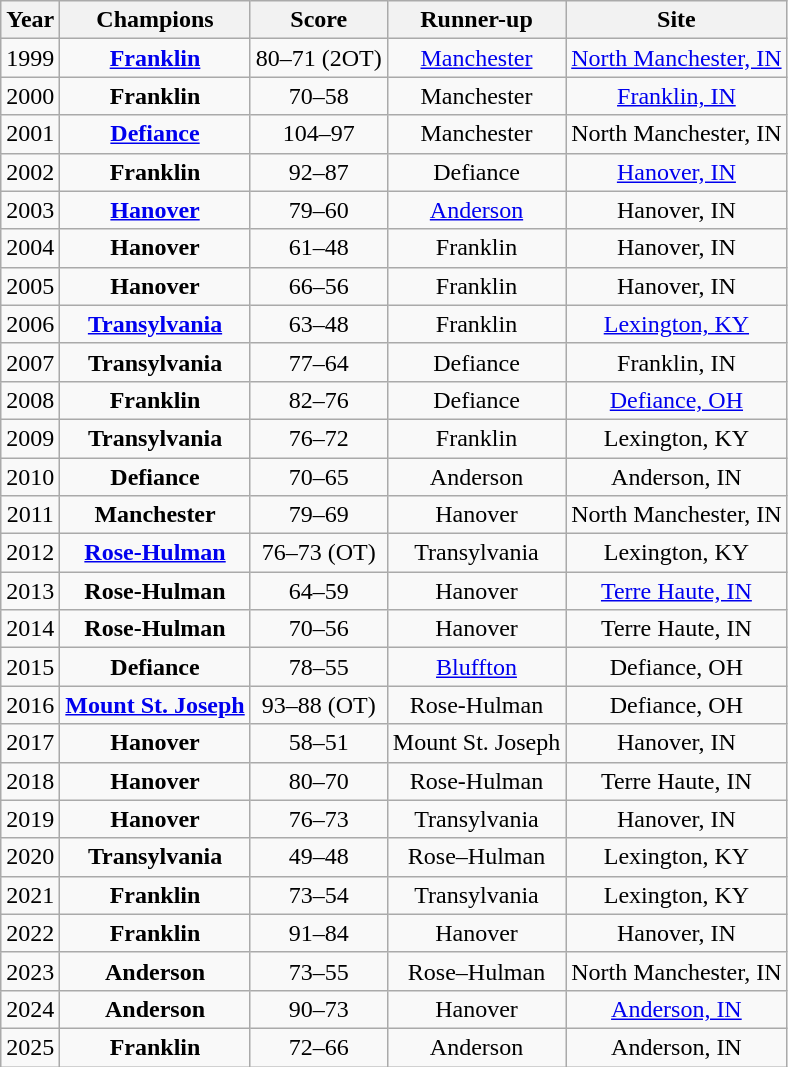<table class="wikitable sortable">
<tr>
<th>Year</th>
<th>Champions</th>
<th>Score</th>
<th>Runner-up</th>
<th>Site</th>
</tr>
<tr align=center>
<td>1999</td>
<td><strong><a href='#'>Franklin</a></strong></td>
<td>80–71 (2OT)</td>
<td><a href='#'>Manchester</a></td>
<td><a href='#'>North Manchester, IN</a></td>
</tr>
<tr align=center>
<td>2000</td>
<td><strong>Franklin</strong></td>
<td>70–58</td>
<td>Manchester</td>
<td><a href='#'>Franklin, IN</a></td>
</tr>
<tr align=center>
<td>2001</td>
<td><strong><a href='#'>Defiance</a></strong></td>
<td>104–97</td>
<td>Manchester</td>
<td>North Manchester, IN</td>
</tr>
<tr align=center>
<td>2002</td>
<td><strong>Franklin</strong></td>
<td>92–87</td>
<td>Defiance</td>
<td><a href='#'>Hanover, IN</a></td>
</tr>
<tr align=center>
<td>2003</td>
<td><strong><a href='#'>Hanover</a></strong></td>
<td>79–60</td>
<td><a href='#'>Anderson</a></td>
<td>Hanover, IN</td>
</tr>
<tr align=center>
<td>2004</td>
<td><strong>Hanover</strong></td>
<td>61–48</td>
<td>Franklin</td>
<td>Hanover, IN</td>
</tr>
<tr align=center>
<td>2005</td>
<td><strong>Hanover</strong></td>
<td>66–56</td>
<td>Franklin</td>
<td>Hanover, IN</td>
</tr>
<tr align=center>
<td>2006</td>
<td><strong><a href='#'>Transylvania</a></strong></td>
<td>63–48</td>
<td>Franklin</td>
<td><a href='#'>Lexington, KY</a></td>
</tr>
<tr align=center>
<td>2007</td>
<td><strong>Transylvania</strong></td>
<td>77–64</td>
<td>Defiance</td>
<td>Franklin, IN</td>
</tr>
<tr align=center>
<td>2008</td>
<td><strong>Franklin</strong></td>
<td>82–76</td>
<td>Defiance</td>
<td><a href='#'>Defiance, OH</a></td>
</tr>
<tr align=center>
<td>2009</td>
<td><strong>Transylvania</strong></td>
<td>76–72</td>
<td>Franklin</td>
<td>Lexington, KY</td>
</tr>
<tr align=center>
<td>2010</td>
<td><strong>Defiance</strong></td>
<td>70–65</td>
<td>Anderson</td>
<td>Anderson, IN</td>
</tr>
<tr align=center>
<td>2011</td>
<td><strong>Manchester</strong></td>
<td>79–69</td>
<td>Hanover</td>
<td>North Manchester, IN</td>
</tr>
<tr align=center>
<td>2012</td>
<td><strong><a href='#'>Rose-Hulman</a></strong></td>
<td>76–73 (OT)</td>
<td>Transylvania</td>
<td>Lexington, KY</td>
</tr>
<tr align=center>
<td>2013</td>
<td><strong>Rose-Hulman</strong></td>
<td>64–59</td>
<td>Hanover</td>
<td><a href='#'>Terre Haute, IN</a></td>
</tr>
<tr align=center>
<td>2014</td>
<td><strong>Rose-Hulman</strong></td>
<td>70–56</td>
<td>Hanover</td>
<td>Terre Haute, IN</td>
</tr>
<tr align=center>
<td>2015</td>
<td><strong>Defiance</strong></td>
<td>78–55</td>
<td><a href='#'>Bluffton</a></td>
<td>Defiance, OH</td>
</tr>
<tr align=center>
<td>2016</td>
<td><strong><a href='#'>Mount St. Joseph</a></strong></td>
<td>93–88 (OT)</td>
<td>Rose-Hulman</td>
<td>Defiance, OH</td>
</tr>
<tr align=center>
<td>2017</td>
<td><strong>Hanover</strong></td>
<td>58–51</td>
<td>Mount St. Joseph</td>
<td>Hanover, IN</td>
</tr>
<tr align=center>
<td>2018</td>
<td><strong>Hanover</strong></td>
<td>80–70</td>
<td>Rose-Hulman</td>
<td>Terre Haute, IN</td>
</tr>
<tr align=center>
<td>2019</td>
<td><strong>Hanover</strong></td>
<td>76–73</td>
<td>Transylvania</td>
<td>Hanover, IN</td>
</tr>
<tr align=center>
<td>2020</td>
<td><strong>Transylvania</strong></td>
<td>49–48</td>
<td>Rose–Hulman</td>
<td>Lexington, KY</td>
</tr>
<tr align=center>
<td>2021</td>
<td><strong>Franklin</strong></td>
<td>73–54</td>
<td>Transylvania</td>
<td>Lexington, KY</td>
</tr>
<tr align=center>
<td>2022</td>
<td><strong>Franklin</strong></td>
<td>91–84</td>
<td>Hanover</td>
<td>Hanover, IN</td>
</tr>
<tr align=center>
<td>2023</td>
<td><strong>Anderson</strong></td>
<td>73–55</td>
<td>Rose–Hulman</td>
<td>North Manchester, IN</td>
</tr>
<tr align=center>
<td>2024</td>
<td><strong>Anderson</strong></td>
<td>90–73</td>
<td>Hanover</td>
<td><a href='#'>Anderson, IN</a></td>
</tr>
<tr align=center>
<td>2025</td>
<td><strong>Franklin</strong></td>
<td>72–66</td>
<td>Anderson</td>
<td>Anderson, IN</td>
</tr>
</table>
